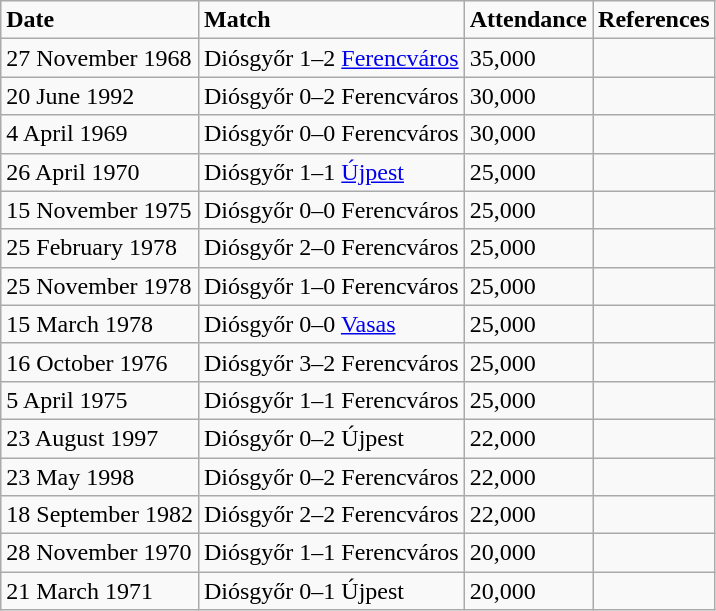<table class="wikitable">
<tr>
<td><strong>Date</strong></td>
<td><strong>Match</strong></td>
<td><strong>Attendance</strong></td>
<td><strong>References</strong></td>
</tr>
<tr>
<td>27 November 1968</td>
<td>Diósgyőr 1–2 <a href='#'>Ferencváros</a></td>
<td>35,000</td>
<td></td>
</tr>
<tr>
<td>20 June 1992</td>
<td>Diósgyőr 0–2 Ferencváros</td>
<td>30,000</td>
<td></td>
</tr>
<tr>
<td>4 April 1969</td>
<td>Diósgyőr 0–0 Ferencváros</td>
<td>30,000</td>
<td></td>
</tr>
<tr>
<td>26 April 1970</td>
<td>Diósgyőr 1–1 <a href='#'>Újpest</a></td>
<td>25,000</td>
<td></td>
</tr>
<tr>
<td>15 November 1975</td>
<td>Diósgyőr 0–0 Ferencváros</td>
<td>25,000</td>
<td></td>
</tr>
<tr>
<td>25 February 1978</td>
<td>Diósgyőr 2–0 Ferencváros</td>
<td>25,000</td>
<td></td>
</tr>
<tr>
<td>25 November 1978</td>
<td>Diósgyőr 1–0 Ferencváros</td>
<td>25,000</td>
<td></td>
</tr>
<tr>
<td>15 March 1978</td>
<td>Diósgyőr 0–0 <a href='#'>Vasas</a></td>
<td>25,000</td>
<td></td>
</tr>
<tr>
<td>16 October 1976</td>
<td>Diósgyőr 3–2 Ferencváros</td>
<td>25,000</td>
<td></td>
</tr>
<tr>
<td>5 April 1975</td>
<td>Diósgyőr 1–1 Ferencváros</td>
<td>25,000</td>
<td></td>
</tr>
<tr>
<td>23 August 1997</td>
<td>Diósgyőr 0–2 Újpest</td>
<td>22,000</td>
<td></td>
</tr>
<tr>
<td>23 May 1998</td>
<td>Diósgyőr 0–2 Ferencváros</td>
<td>22,000</td>
<td></td>
</tr>
<tr>
<td>18 September 1982</td>
<td>Diósgyőr 2–2 Ferencváros</td>
<td>22,000</td>
<td></td>
</tr>
<tr>
<td>28 November 1970</td>
<td>Diósgyőr 1–1 Ferencváros</td>
<td>20,000</td>
<td></td>
</tr>
<tr>
<td>21 March 1971</td>
<td>Diósgyőr 0–1 Újpest</td>
<td>20,000</td>
<td></td>
</tr>
</table>
